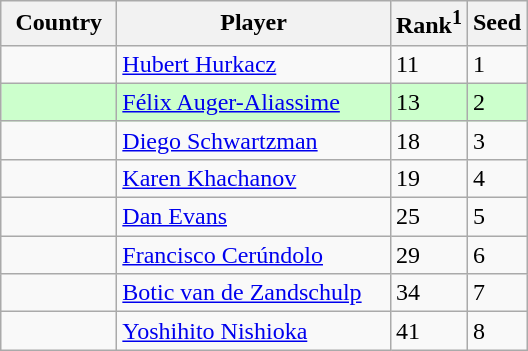<table class="sortable wikitable">
<tr>
<th width="70">Country</th>
<th width="175">Player</th>
<th>Rank<sup>1</sup></th>
<th>Seed</th>
</tr>
<tr>
<td></td>
<td><a href='#'>Hubert Hurkacz</a></td>
<td>11</td>
<td>1</td>
</tr>
<tr bgcolor=#cfc>
<td></td>
<td><a href='#'>Félix Auger-Aliassime</a></td>
<td>13</td>
<td>2</td>
</tr>
<tr>
<td></td>
<td><a href='#'>Diego Schwartzman</a></td>
<td>18</td>
<td>3</td>
</tr>
<tr>
<td></td>
<td><a href='#'>Karen Khachanov</a></td>
<td>19</td>
<td>4</td>
</tr>
<tr>
<td></td>
<td><a href='#'>Dan Evans</a></td>
<td>25</td>
<td>5</td>
</tr>
<tr>
<td></td>
<td><a href='#'>Francisco Cerúndolo</a></td>
<td>29</td>
<td>6</td>
</tr>
<tr>
<td></td>
<td><a href='#'>Botic van de Zandschulp</a></td>
<td>34</td>
<td>7</td>
</tr>
<tr>
<td></td>
<td><a href='#'>Yoshihito Nishioka</a></td>
<td>41</td>
<td>8</td>
</tr>
</table>
